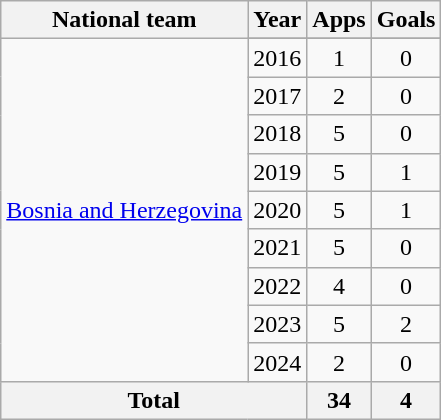<table class="wikitable" style="text-align:center">
<tr>
<th>National team</th>
<th>Year</th>
<th>Apps</th>
<th>Goals</th>
</tr>
<tr>
<td rowspan=10><a href='#'>Bosnia and Herzegovina</a></td>
</tr>
<tr>
<td>2016</td>
<td>1</td>
<td>0</td>
</tr>
<tr>
<td>2017</td>
<td>2</td>
<td>0</td>
</tr>
<tr>
<td>2018</td>
<td>5</td>
<td>0</td>
</tr>
<tr>
<td>2019</td>
<td>5</td>
<td>1</td>
</tr>
<tr>
<td>2020</td>
<td>5</td>
<td>1</td>
</tr>
<tr>
<td>2021</td>
<td>5</td>
<td>0</td>
</tr>
<tr>
<td>2022</td>
<td>4</td>
<td>0</td>
</tr>
<tr>
<td>2023</td>
<td>5</td>
<td>2</td>
</tr>
<tr>
<td>2024</td>
<td>2</td>
<td>0</td>
</tr>
<tr>
<th colspan=2>Total</th>
<th>34</th>
<th>4</th>
</tr>
</table>
